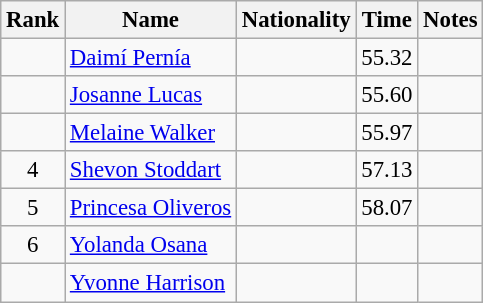<table class="wikitable sortable" style="text-align:center;font-size:95%">
<tr>
<th>Rank</th>
<th>Name</th>
<th>Nationality</th>
<th>Time</th>
<th>Notes</th>
</tr>
<tr>
<td></td>
<td align=left><a href='#'>Daimí Pernía</a></td>
<td align=left></td>
<td>55.32</td>
<td></td>
</tr>
<tr>
<td></td>
<td align=left><a href='#'>Josanne Lucas</a></td>
<td align=left></td>
<td>55.60</td>
<td></td>
</tr>
<tr>
<td></td>
<td align=left><a href='#'>Melaine Walker</a></td>
<td align=left></td>
<td>55.97</td>
<td></td>
</tr>
<tr>
<td>4</td>
<td align=left><a href='#'>Shevon Stoddart</a></td>
<td align=left></td>
<td>57.13</td>
<td></td>
</tr>
<tr>
<td>5</td>
<td align=left><a href='#'>Princesa Oliveros</a></td>
<td align=left></td>
<td>58.07</td>
<td></td>
</tr>
<tr>
<td>6</td>
<td align=left><a href='#'>Yolanda Osana</a></td>
<td align=left></td>
<td></td>
<td></td>
</tr>
<tr>
<td></td>
<td align=left><a href='#'>Yvonne Harrison</a></td>
<td align=left></td>
<td></td>
<td></td>
</tr>
</table>
